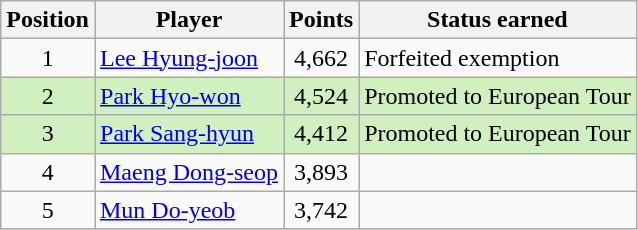<table class="wikitable">
<tr>
<th>Position</th>
<th>Player</th>
<th>Points</th>
<th>Status earned</th>
</tr>
<tr>
<td align=center>1</td>
<td> <a href='#'>Lee Hyung-joon</a></td>
<td align=center>4,662</td>
<td>Forfeited exemption</td>
</tr>
<tr style="background:#D0F0C0;">
<td align=center>2</td>
<td> <a href='#'>Park Hyo-won</a></td>
<td align=center>4,524</td>
<td>Promoted to European Tour</td>
</tr>
<tr style="background:#D0F0C0;">
<td align=center>3</td>
<td> <a href='#'>Park Sang-hyun</a></td>
<td align=center>4,412</td>
<td>Promoted to European Tour</td>
</tr>
<tr>
<td align=center>4</td>
<td> <a href='#'>Maeng Dong-seop</a></td>
<td align=center>3,893</td>
<td></td>
</tr>
<tr>
<td align=center>5</td>
<td> <a href='#'>Mun Do-yeob</a></td>
<td align=center>3,742</td>
<td></td>
</tr>
</table>
